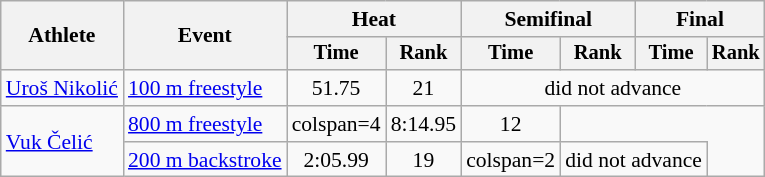<table class=wikitable style="font-size:90%">
<tr>
<th rowspan=2>Athlete</th>
<th rowspan=2>Event</th>
<th colspan="2">Heat</th>
<th colspan="2">Semifinal</th>
<th colspan="2">Final</th>
</tr>
<tr style="font-size:95%">
<th>Time</th>
<th>Rank</th>
<th>Time</th>
<th>Rank</th>
<th>Time</th>
<th>Rank</th>
</tr>
<tr align=center>
<td align=left><a href='#'>Uroš Nikolić</a></td>
<td align=left><a href='#'>100 m freestyle</a></td>
<td>51.75</td>
<td>21</td>
<td colspan=4>did not advance</td>
</tr>
<tr align=center>
<td align=left rowspan=2><a href='#'>Vuk Čelić</a></td>
<td align=left><a href='#'>800 m freestyle</a></td>
<td>colspan=4 </td>
<td>8:14.95</td>
<td>12</td>
</tr>
<tr align=center>
<td align=left><a href='#'>200 m backstroke</a></td>
<td>2:05.99</td>
<td>19</td>
<td>colspan=2 </td>
<td colspan=2>did not advance</td>
</tr>
</table>
